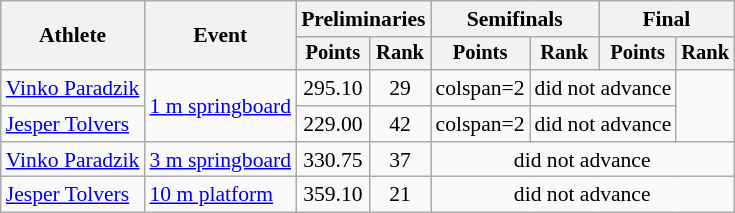<table class=wikitable style="font-size:90%">
<tr>
<th rowspan="2">Athlete</th>
<th rowspan="2">Event</th>
<th colspan="2">Preliminaries</th>
<th colspan="2">Semifinals</th>
<th colspan="2">Final</th>
</tr>
<tr style="font-size:95%">
<th>Points</th>
<th>Rank</th>
<th>Points</th>
<th>Rank</th>
<th>Points</th>
<th>Rank</th>
</tr>
<tr align=center>
<td align=left><a href='#'>Vinko Paradzik</a></td>
<td align=left rowspan=2><a href='#'>1 m springboard</a></td>
<td>295.10</td>
<td>29</td>
<td>colspan=2 </td>
<td colspan=2>did not advance</td>
</tr>
<tr align=center>
<td align=left><a href='#'>Jesper Tolvers</a></td>
<td>229.00</td>
<td>42</td>
<td>colspan=2 </td>
<td colspan=2>did not advance</td>
</tr>
<tr align=center>
<td align=left><a href='#'>Vinko Paradzik</a></td>
<td align=left><a href='#'>3 m springboard</a></td>
<td>330.75</td>
<td>37</td>
<td colspan=4>did not advance</td>
</tr>
<tr align=center>
<td align=left><a href='#'>Jesper Tolvers</a></td>
<td align=left><a href='#'>10 m platform</a></td>
<td>359.10</td>
<td>21</td>
<td colspan=4>did not advance</td>
</tr>
</table>
